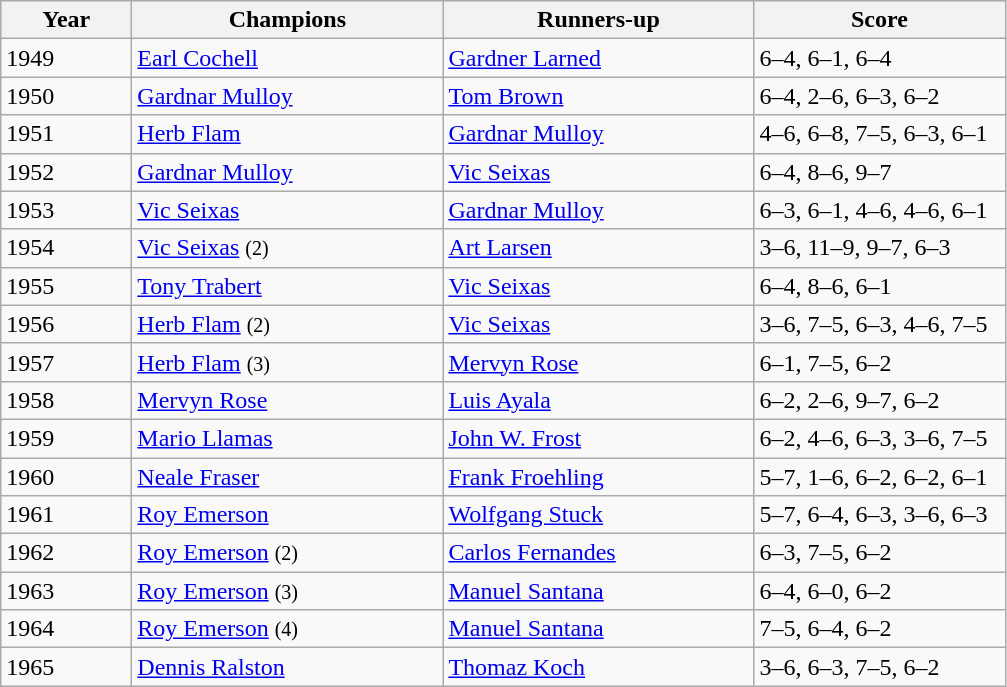<table class="wikitable">
<tr>
<th style="width:80px">Year</th>
<th style="width:200px">Champions</th>
<th style="width:200px">Runners-up</th>
<th style="width:160px" class="unsortable">Score</th>
</tr>
<tr>
<td>1949</td>
<td> <a href='#'>Earl Cochell</a></td>
<td> <a href='#'>Gardner Larned</a></td>
<td>6–4, 6–1, 6–4</td>
</tr>
<tr>
<td>1950</td>
<td> <a href='#'>Gardnar Mulloy</a></td>
<td> <a href='#'>Tom Brown</a></td>
<td>6–4, 2–6, 6–3, 6–2</td>
</tr>
<tr>
<td>1951</td>
<td> <a href='#'>Herb Flam</a></td>
<td> <a href='#'>Gardnar Mulloy</a></td>
<td>4–6, 6–8, 7–5, 6–3, 6–1</td>
</tr>
<tr>
<td>1952</td>
<td> <a href='#'>Gardnar Mulloy</a></td>
<td> <a href='#'>Vic Seixas</a></td>
<td>6–4, 8–6, 9–7</td>
</tr>
<tr>
<td>1953</td>
<td> <a href='#'>Vic Seixas</a></td>
<td> <a href='#'>Gardnar Mulloy</a></td>
<td>6–3, 6–1, 4–6, 4–6, 6–1</td>
</tr>
<tr>
<td>1954</td>
<td> <a href='#'>Vic Seixas</a> <small>(2)</small></td>
<td> <a href='#'>Art Larsen</a></td>
<td>3–6, 11–9, 9–7, 6–3</td>
</tr>
<tr>
<td>1955</td>
<td> <a href='#'>Tony Trabert</a></td>
<td> <a href='#'>Vic Seixas</a></td>
<td>6–4, 8–6, 6–1</td>
</tr>
<tr>
<td>1956</td>
<td> <a href='#'>Herb Flam</a> <small>(2)</small></td>
<td> <a href='#'>Vic Seixas</a></td>
<td>3–6, 7–5, 6–3, 4–6, 7–5</td>
</tr>
<tr>
<td>1957</td>
<td> <a href='#'>Herb Flam</a> <small>(3)</small></td>
<td> <a href='#'>Mervyn Rose</a></td>
<td>6–1, 7–5, 6–2</td>
</tr>
<tr>
<td>1958</td>
<td> <a href='#'>Mervyn Rose</a></td>
<td> <a href='#'>Luis Ayala</a></td>
<td>6–2, 2–6, 9–7, 6–2</td>
</tr>
<tr>
<td>1959</td>
<td> <a href='#'>Mario Llamas</a></td>
<td> <a href='#'>John W. Frost</a></td>
<td>6–2, 4–6, 6–3, 3–6, 7–5</td>
</tr>
<tr>
<td>1960</td>
<td> <a href='#'>Neale Fraser</a></td>
<td> <a href='#'>Frank Froehling</a></td>
<td>5–7, 1–6, 6–2, 6–2, 6–1</td>
</tr>
<tr>
<td>1961</td>
<td> <a href='#'>Roy Emerson</a></td>
<td> <a href='#'>Wolfgang Stuck</a></td>
<td>5–7, 6–4, 6–3, 3–6, 6–3</td>
</tr>
<tr>
<td>1962</td>
<td> <a href='#'>Roy Emerson</a> <small>(2)</small></td>
<td> <a href='#'>Carlos Fernandes</a></td>
<td>6–3, 7–5, 6–2</td>
</tr>
<tr>
<td>1963</td>
<td> <a href='#'>Roy Emerson</a> <small>(3)</small></td>
<td> <a href='#'>Manuel Santana</a></td>
<td>6–4, 6–0, 6–2</td>
</tr>
<tr>
<td>1964</td>
<td> <a href='#'>Roy Emerson</a> <small>(4)</small></td>
<td> <a href='#'>Manuel Santana</a></td>
<td>7–5, 6–4, 6–2</td>
</tr>
<tr>
<td>1965</td>
<td> <a href='#'>Dennis Ralston</a></td>
<td> <a href='#'>Thomaz Koch</a></td>
<td>3–6, 6–3, 7–5, 6–2</td>
</tr>
</table>
